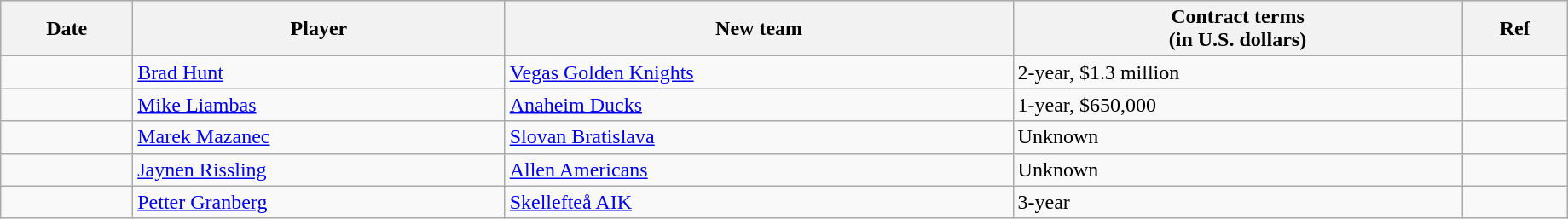<table class="wikitable" width=97%>
<tr style="background:#ddd; text-align:center;">
<th>Date</th>
<th>Player</th>
<th>New team</th>
<th>Contract terms<br>(in U.S. dollars)</th>
<th>Ref</th>
</tr>
<tr>
<td></td>
<td><a href='#'>Brad Hunt</a></td>
<td><a href='#'>Vegas Golden Knights</a></td>
<td>2-year, $1.3 million</td>
<td></td>
</tr>
<tr>
<td></td>
<td><a href='#'>Mike Liambas</a></td>
<td><a href='#'>Anaheim Ducks</a></td>
<td>1-year, $650,000</td>
<td></td>
</tr>
<tr>
<td></td>
<td><a href='#'>Marek Mazanec</a></td>
<td><a href='#'>Slovan Bratislava</a></td>
<td>Unknown</td>
<td></td>
</tr>
<tr>
<td></td>
<td><a href='#'>Jaynen Rissling</a></td>
<td><a href='#'>Allen Americans</a></td>
<td>Unknown</td>
<td></td>
</tr>
<tr>
<td></td>
<td><a href='#'>Petter Granberg</a></td>
<td><a href='#'>Skellefteå AIK</a></td>
<td>3-year</td>
<td></td>
</tr>
</table>
